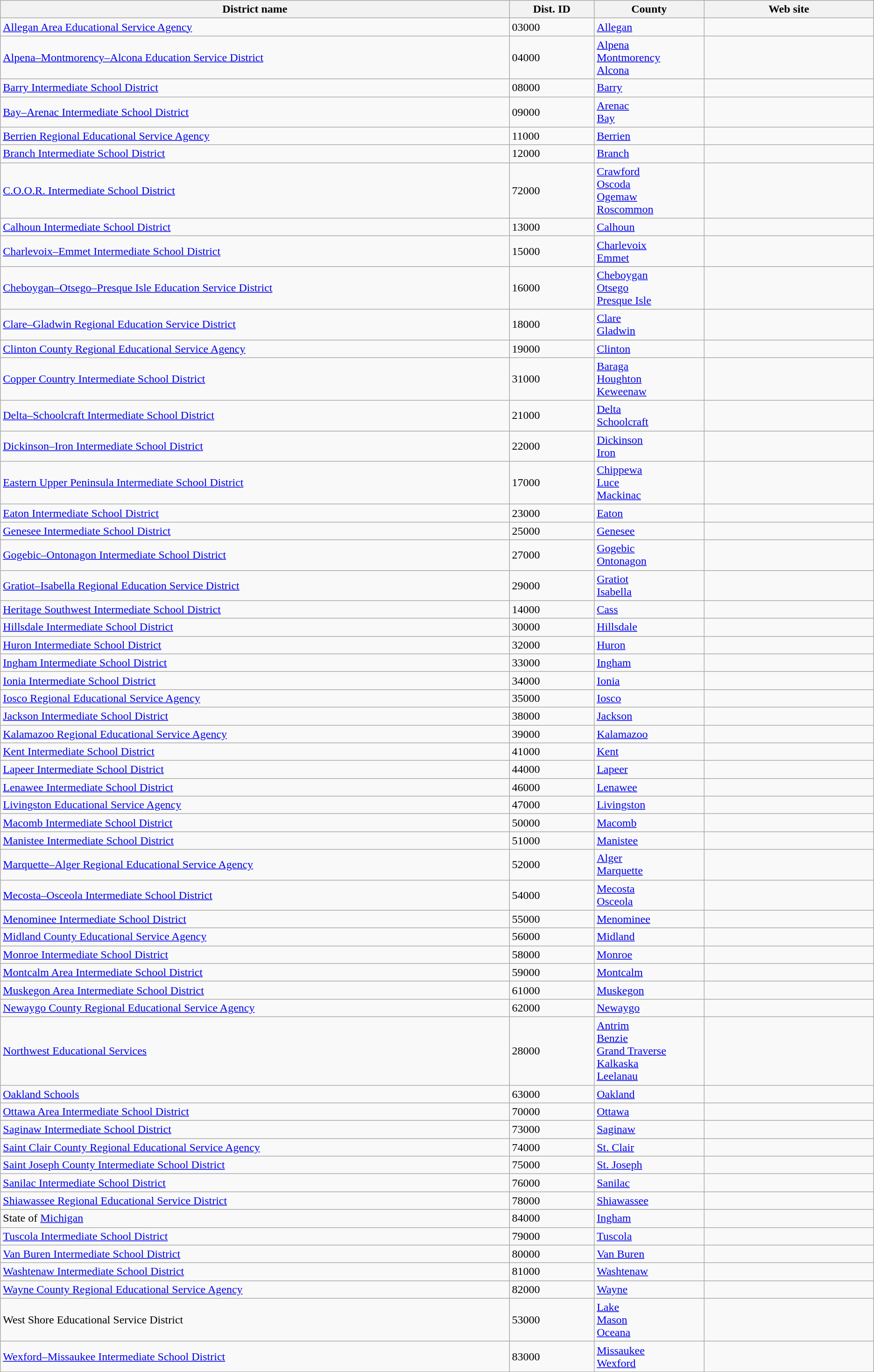<table class="wikitable sortable">
<tr>
<th width=30%>District name</th>
<th width=5%>Dist. ID</th>
<th width=5%>County</th>
<th width=10%>Web site</th>
</tr>
<tr>
<td><a href='#'>Allegan Area Educational Service Agency</a></td>
<td>03000</td>
<td><a href='#'>Allegan</a></td>
<td></td>
</tr>
<tr>
<td><a href='#'>Alpena–Montmorency–Alcona Education Service District</a></td>
<td>04000</td>
<td><a href='#'>Alpena</a><br><a href='#'>Montmorency</a><br><a href='#'>Alcona</a></td>
<td></td>
</tr>
<tr>
<td><a href='#'>Barry Intermediate School District</a></td>
<td>08000</td>
<td><a href='#'>Barry</a></td>
<td></td>
</tr>
<tr>
<td><a href='#'>Bay–Arenac Intermediate School District</a></td>
<td>09000</td>
<td><a href='#'>Arenac</a><br><a href='#'>Bay</a></td>
<td></td>
</tr>
<tr>
<td><a href='#'>Berrien Regional Educational Service Agency</a></td>
<td>11000</td>
<td><a href='#'>Berrien</a></td>
<td></td>
</tr>
<tr>
<td><a href='#'>Branch Intermediate School District</a></td>
<td>12000</td>
<td><a href='#'>Branch</a></td>
<td></td>
</tr>
<tr>
<td><a href='#'>C.O.O.R. Intermediate School District</a></td>
<td>72000</td>
<td><a href='#'>Crawford</a><br><a href='#'>Oscoda</a><br><a href='#'>Ogemaw</a><br><a href='#'>Roscommon</a></td>
<td></td>
</tr>
<tr>
<td><a href='#'>Calhoun Intermediate School District</a></td>
<td>13000</td>
<td><a href='#'>Calhoun</a></td>
<td></td>
</tr>
<tr>
<td><a href='#'>Charlevoix–Emmet Intermediate School District</a></td>
<td>15000</td>
<td><a href='#'>Charlevoix</a><br><a href='#'>Emmet</a></td>
<td></td>
</tr>
<tr>
<td><a href='#'>Cheboygan–Otsego–Presque Isle Education Service District</a></td>
<td>16000</td>
<td><a href='#'>Cheboygan</a><br><a href='#'>Otsego</a><br><a href='#'>Presque Isle</a></td>
<td></td>
</tr>
<tr>
<td><a href='#'>Clare–Gladwin Regional Education Service District</a></td>
<td>18000</td>
<td><a href='#'>Clare</a><br><a href='#'>Gladwin</a></td>
<td></td>
</tr>
<tr>
<td><a href='#'>Clinton County Regional Educational Service Agency</a></td>
<td>19000</td>
<td><a href='#'>Clinton</a></td>
<td></td>
</tr>
<tr>
<td><a href='#'>Copper Country Intermediate School District</a></td>
<td>31000</td>
<td><a href='#'>Baraga</a><br><a href='#'>Houghton</a><br><a href='#'>Keweenaw</a></td>
<td></td>
</tr>
<tr>
<td><a href='#'>Delta–Schoolcraft Intermediate School District</a></td>
<td>21000</td>
<td><a href='#'>Delta</a><br><a href='#'>Schoolcraft</a></td>
<td></td>
</tr>
<tr>
<td><a href='#'>Dickinson–Iron Intermediate School District</a></td>
<td>22000</td>
<td><a href='#'>Dickinson</a><br><a href='#'>Iron</a></td>
<td></td>
</tr>
<tr>
<td><a href='#'>Eastern Upper Peninsula Intermediate School District</a></td>
<td>17000</td>
<td><a href='#'>Chippewa</a><br><a href='#'>Luce</a><br><a href='#'>Mackinac</a></td>
<td></td>
</tr>
<tr>
<td><a href='#'>Eaton Intermediate School District</a></td>
<td>23000</td>
<td><a href='#'>Eaton</a></td>
<td></td>
</tr>
<tr>
<td><a href='#'>Genesee Intermediate School District</a></td>
<td>25000</td>
<td><a href='#'>Genesee</a></td>
<td></td>
</tr>
<tr>
<td><a href='#'>Gogebic–Ontonagon Intermediate School District</a></td>
<td>27000</td>
<td><a href='#'>Gogebic</a><br><a href='#'>Ontonagon</a></td>
<td></td>
</tr>
<tr>
<td><a href='#'>Gratiot–Isabella Regional Education Service District</a></td>
<td>29000</td>
<td><a href='#'>Gratiot</a><br><a href='#'>Isabella</a></td>
<td></td>
</tr>
<tr>
<td><a href='#'>Heritage Southwest Intermediate School District</a></td>
<td>14000</td>
<td><a href='#'>Cass</a></td>
<td></td>
</tr>
<tr>
<td><a href='#'>Hillsdale Intermediate School District</a></td>
<td>30000</td>
<td><a href='#'>Hillsdale</a></td>
<td></td>
</tr>
<tr>
<td><a href='#'>Huron Intermediate School District</a></td>
<td>32000</td>
<td><a href='#'>Huron</a></td>
<td></td>
</tr>
<tr>
<td><a href='#'>Ingham Intermediate School District</a></td>
<td>33000</td>
<td><a href='#'>Ingham</a></td>
<td></td>
</tr>
<tr>
<td><a href='#'>Ionia Intermediate School District</a></td>
<td>34000</td>
<td><a href='#'>Ionia</a></td>
<td></td>
</tr>
<tr>
<td><a href='#'>Iosco Regional Educational Service Agency</a></td>
<td>35000</td>
<td><a href='#'>Iosco</a></td>
<td></td>
</tr>
<tr>
<td><a href='#'>Jackson Intermediate School District</a></td>
<td>38000</td>
<td><a href='#'>Jackson</a></td>
<td></td>
</tr>
<tr>
<td><a href='#'>Kalamazoo Regional Educational Service Agency</a></td>
<td>39000</td>
<td><a href='#'>Kalamazoo</a></td>
<td></td>
</tr>
<tr>
<td><a href='#'>Kent Intermediate School District</a></td>
<td>41000</td>
<td><a href='#'>Kent</a></td>
<td></td>
</tr>
<tr>
<td><a href='#'>Lapeer Intermediate School District</a></td>
<td>44000</td>
<td><a href='#'>Lapeer</a></td>
<td></td>
</tr>
<tr>
<td><a href='#'>Lenawee Intermediate School District</a></td>
<td>46000</td>
<td><a href='#'>Lenawee</a></td>
<td></td>
</tr>
<tr>
<td><a href='#'>Livingston Educational Service Agency</a></td>
<td>47000</td>
<td><a href='#'>Livingston</a></td>
<td></td>
</tr>
<tr>
<td><a href='#'>Macomb Intermediate School District</a></td>
<td>50000</td>
<td><a href='#'>Macomb</a></td>
<td></td>
</tr>
<tr>
<td><a href='#'>Manistee Intermediate School District</a></td>
<td>51000</td>
<td><a href='#'>Manistee</a></td>
<td></td>
</tr>
<tr>
<td><a href='#'>Marquette–Alger Regional Educational Service Agency</a></td>
<td>52000</td>
<td><a href='#'>Alger</a><br><a href='#'>Marquette</a></td>
<td></td>
</tr>
<tr>
<td><a href='#'>Mecosta–Osceola Intermediate School District</a></td>
<td>54000</td>
<td><a href='#'>Mecosta</a><br><a href='#'>Osceola</a></td>
<td></td>
</tr>
<tr>
<td><a href='#'>Menominee Intermediate School District</a></td>
<td>55000</td>
<td><a href='#'>Menominee</a></td>
<td></td>
</tr>
<tr>
<td><a href='#'>Midland County Educational Service Agency</a></td>
<td>56000</td>
<td><a href='#'>Midland</a></td>
<td></td>
</tr>
<tr>
<td><a href='#'>Monroe Intermediate School District</a></td>
<td>58000</td>
<td><a href='#'>Monroe</a></td>
<td></td>
</tr>
<tr>
<td><a href='#'>Montcalm Area Intermediate School District</a></td>
<td>59000</td>
<td><a href='#'>Montcalm</a></td>
<td></td>
</tr>
<tr>
<td><a href='#'>Muskegon Area Intermediate School District</a></td>
<td>61000</td>
<td><a href='#'>Muskegon</a></td>
<td></td>
</tr>
<tr>
<td><a href='#'>Newaygo County Regional Educational Service Agency</a></td>
<td>62000</td>
<td><a href='#'>Newaygo</a></td>
<td></td>
</tr>
<tr>
<td><a href='#'>Northwest Educational Services</a></td>
<td>28000</td>
<td><a href='#'>Antrim</a><br><a href='#'>Benzie</a><br><a href='#'>Grand Traverse</a><br><a href='#'>Kalkaska</a><br><a href='#'>Leelanau</a></td>
<td></td>
</tr>
<tr>
<td><a href='#'>Oakland Schools</a></td>
<td>63000</td>
<td><a href='#'>Oakland</a></td>
<td></td>
</tr>
<tr>
<td><a href='#'>Ottawa Area Intermediate School District</a></td>
<td>70000</td>
<td><a href='#'>Ottawa</a></td>
<td></td>
</tr>
<tr>
<td><a href='#'>Saginaw Intermediate School District</a></td>
<td>73000</td>
<td><a href='#'>Saginaw</a></td>
<td></td>
</tr>
<tr>
<td><a href='#'>Saint Clair County Regional Educational Service Agency</a></td>
<td>74000</td>
<td><a href='#'>St. Clair</a></td>
<td></td>
</tr>
<tr>
<td><a href='#'>Saint Joseph County Intermediate School District</a></td>
<td>75000</td>
<td><a href='#'>St. Joseph</a></td>
<td></td>
</tr>
<tr>
<td><a href='#'>Sanilac Intermediate School District</a></td>
<td>76000</td>
<td><a href='#'>Sanilac</a></td>
<td></td>
</tr>
<tr>
<td><a href='#'>Shiawassee Regional Educational Service District</a></td>
<td>78000</td>
<td><a href='#'>Shiawassee</a></td>
<td></td>
</tr>
<tr>
<td>State of <a href='#'>Michigan</a></td>
<td>84000</td>
<td><a href='#'>Ingham</a></td>
<td></td>
</tr>
<tr>
<td><a href='#'>Tuscola Intermediate School District</a></td>
<td>79000</td>
<td><a href='#'>Tuscola</a></td>
<td></td>
</tr>
<tr>
<td><a href='#'>Van Buren Intermediate School District</a></td>
<td>80000</td>
<td><a href='#'>Van Buren</a></td>
<td></td>
</tr>
<tr>
<td><a href='#'>Washtenaw Intermediate School District</a></td>
<td>81000</td>
<td><a href='#'>Washtenaw</a></td>
<td></td>
</tr>
<tr>
<td><a href='#'>Wayne County Regional Educational Service Agency</a></td>
<td>82000</td>
<td><a href='#'>Wayne</a></td>
<td></td>
</tr>
<tr>
<td>West Shore Educational Service District</td>
<td>53000</td>
<td><a href='#'>Lake</a><br><a href='#'>Mason</a><br><a href='#'>Oceana</a></td>
<td></td>
</tr>
<tr>
<td><a href='#'>Wexford–Missaukee Intermediate School District</a></td>
<td>83000</td>
<td><a href='#'>Missaukee</a><br><a href='#'>Wexford</a></td>
<td></td>
</tr>
</table>
